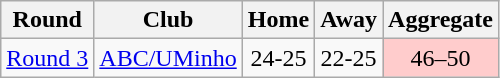<table class="wikitable">
<tr>
<th>Round</th>
<th>Club</th>
<th>Home</th>
<th>Away</th>
<th>Aggregate</th>
</tr>
<tr>
<td><a href='#'>Round 3</a></td>
<td> <a href='#'>ABC/UMinho</a></td>
<td style="text-align:center;">24-25</td>
<td style="text-align:center;">22-25</td>
<td style="text-align:center;" bgcolor="#ffcccc">46–50</td>
</tr>
</table>
